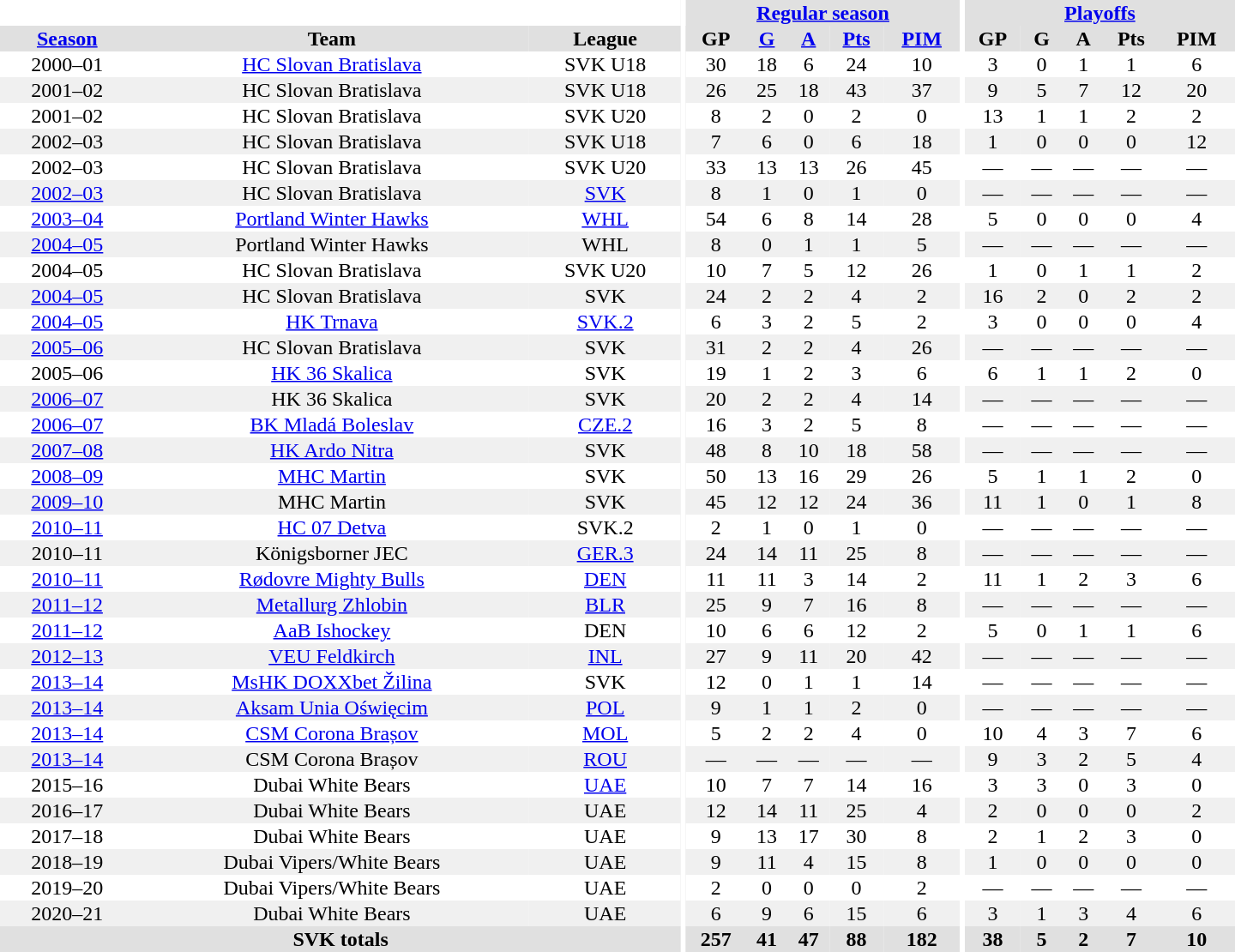<table border="0" cellpadding="1" cellspacing="0" style="text-align:center; width:60em">
<tr bgcolor="#e0e0e0">
<th colspan="3" bgcolor="#ffffff"></th>
<th rowspan="99" bgcolor="#ffffff"></th>
<th colspan="5"><a href='#'>Regular season</a></th>
<th rowspan="99" bgcolor="#ffffff"></th>
<th colspan="5"><a href='#'>Playoffs</a></th>
</tr>
<tr bgcolor="#e0e0e0">
<th><a href='#'>Season</a></th>
<th>Team</th>
<th>League</th>
<th>GP</th>
<th><a href='#'>G</a></th>
<th><a href='#'>A</a></th>
<th><a href='#'>Pts</a></th>
<th><a href='#'>PIM</a></th>
<th>GP</th>
<th>G</th>
<th>A</th>
<th>Pts</th>
<th>PIM</th>
</tr>
<tr>
<td>2000–01</td>
<td><a href='#'>HC Slovan Bratislava</a></td>
<td>SVK U18</td>
<td>30</td>
<td>18</td>
<td>6</td>
<td>24</td>
<td>10</td>
<td>3</td>
<td>0</td>
<td>1</td>
<td>1</td>
<td>6</td>
</tr>
<tr bgcolor="#f0f0f0">
<td>2001–02</td>
<td>HC Slovan Bratislava</td>
<td>SVK U18</td>
<td>26</td>
<td>25</td>
<td>18</td>
<td>43</td>
<td>37</td>
<td>9</td>
<td>5</td>
<td>7</td>
<td>12</td>
<td>20</td>
</tr>
<tr>
<td>2001–02</td>
<td>HC Slovan Bratislava</td>
<td>SVK U20</td>
<td>8</td>
<td>2</td>
<td>0</td>
<td>2</td>
<td>0</td>
<td>13</td>
<td>1</td>
<td>1</td>
<td>2</td>
<td>2</td>
</tr>
<tr bgcolor="#f0f0f0">
<td>2002–03</td>
<td>HC Slovan Bratislava</td>
<td>SVK U18</td>
<td>7</td>
<td>6</td>
<td>0</td>
<td>6</td>
<td>18</td>
<td>1</td>
<td>0</td>
<td>0</td>
<td>0</td>
<td>12</td>
</tr>
<tr>
<td>2002–03</td>
<td>HC Slovan Bratislava</td>
<td>SVK U20</td>
<td>33</td>
<td>13</td>
<td>13</td>
<td>26</td>
<td>45</td>
<td>—</td>
<td>—</td>
<td>—</td>
<td>—</td>
<td>—</td>
</tr>
<tr bgcolor="#f0f0f0">
<td><a href='#'>2002–03</a></td>
<td>HC Slovan Bratislava</td>
<td><a href='#'>SVK</a></td>
<td>8</td>
<td>1</td>
<td>0</td>
<td>1</td>
<td>0</td>
<td>—</td>
<td>—</td>
<td>—</td>
<td>—</td>
<td>—</td>
</tr>
<tr>
<td><a href='#'>2003–04</a></td>
<td><a href='#'>Portland Winter Hawks</a></td>
<td><a href='#'>WHL</a></td>
<td>54</td>
<td>6</td>
<td>8</td>
<td>14</td>
<td>28</td>
<td>5</td>
<td>0</td>
<td>0</td>
<td>0</td>
<td>4</td>
</tr>
<tr bgcolor="#f0f0f0">
<td><a href='#'>2004–05</a></td>
<td>Portland Winter Hawks</td>
<td>WHL</td>
<td>8</td>
<td>0</td>
<td>1</td>
<td>1</td>
<td>5</td>
<td>—</td>
<td>—</td>
<td>—</td>
<td>—</td>
<td>—</td>
</tr>
<tr>
<td>2004–05</td>
<td>HC Slovan Bratislava</td>
<td>SVK U20</td>
<td>10</td>
<td>7</td>
<td>5</td>
<td>12</td>
<td>26</td>
<td>1</td>
<td>0</td>
<td>1</td>
<td>1</td>
<td>2</td>
</tr>
<tr bgcolor="#f0f0f0">
<td><a href='#'>2004–05</a></td>
<td>HC Slovan Bratislava</td>
<td>SVK</td>
<td>24</td>
<td>2</td>
<td>2</td>
<td>4</td>
<td>2</td>
<td>16</td>
<td>2</td>
<td>0</td>
<td>2</td>
<td>2</td>
</tr>
<tr>
<td><a href='#'>2004–05</a></td>
<td><a href='#'>HK Trnava</a></td>
<td><a href='#'>SVK.2</a></td>
<td>6</td>
<td>3</td>
<td>2</td>
<td>5</td>
<td>2</td>
<td>3</td>
<td>0</td>
<td>0</td>
<td>0</td>
<td>4</td>
</tr>
<tr bgcolor="#f0f0f0">
<td><a href='#'>2005–06</a></td>
<td>HC Slovan Bratislava</td>
<td>SVK</td>
<td>31</td>
<td>2</td>
<td>2</td>
<td>4</td>
<td>26</td>
<td>—</td>
<td>—</td>
<td>—</td>
<td>—</td>
<td>—</td>
</tr>
<tr>
<td>2005–06</td>
<td><a href='#'>HK 36 Skalica</a></td>
<td>SVK</td>
<td>19</td>
<td>1</td>
<td>2</td>
<td>3</td>
<td>6</td>
<td>6</td>
<td>1</td>
<td>1</td>
<td>2</td>
<td>0</td>
</tr>
<tr bgcolor="#f0f0f0">
<td><a href='#'>2006–07</a></td>
<td>HK 36 Skalica</td>
<td>SVK</td>
<td>20</td>
<td>2</td>
<td>2</td>
<td>4</td>
<td>14</td>
<td>—</td>
<td>—</td>
<td>—</td>
<td>—</td>
<td>—</td>
</tr>
<tr>
<td><a href='#'>2006–07</a></td>
<td><a href='#'>BK Mladá Boleslav</a></td>
<td><a href='#'>CZE.2</a></td>
<td>16</td>
<td>3</td>
<td>2</td>
<td>5</td>
<td>8</td>
<td>—</td>
<td>—</td>
<td>—</td>
<td>—</td>
<td>—</td>
</tr>
<tr bgcolor="#f0f0f0">
<td><a href='#'>2007–08</a></td>
<td><a href='#'>HK Ardo Nitra</a></td>
<td>SVK</td>
<td>48</td>
<td>8</td>
<td>10</td>
<td>18</td>
<td>58</td>
<td>—</td>
<td>—</td>
<td>—</td>
<td>—</td>
<td>—</td>
</tr>
<tr>
<td><a href='#'>2008–09</a></td>
<td><a href='#'>MHC Martin</a></td>
<td>SVK</td>
<td>50</td>
<td>13</td>
<td>16</td>
<td>29</td>
<td>26</td>
<td>5</td>
<td>1</td>
<td>1</td>
<td>2</td>
<td>0</td>
</tr>
<tr bgcolor="#f0f0f0">
<td><a href='#'>2009–10</a></td>
<td>MHC Martin</td>
<td>SVK</td>
<td>45</td>
<td>12</td>
<td>12</td>
<td>24</td>
<td>36</td>
<td>11</td>
<td>1</td>
<td>0</td>
<td>1</td>
<td>8</td>
</tr>
<tr>
<td><a href='#'>2010–11</a></td>
<td><a href='#'>HC 07 Detva</a></td>
<td>SVK.2</td>
<td>2</td>
<td>1</td>
<td>0</td>
<td>1</td>
<td>0</td>
<td>—</td>
<td>—</td>
<td>—</td>
<td>—</td>
<td>—</td>
</tr>
<tr bgcolor="#f0f0f0">
<td>2010–11</td>
<td>Königsborner JEC</td>
<td><a href='#'>GER.3</a></td>
<td>24</td>
<td>14</td>
<td>11</td>
<td>25</td>
<td>8</td>
<td>—</td>
<td>—</td>
<td>—</td>
<td>—</td>
<td>—</td>
</tr>
<tr>
<td><a href='#'>2010–11</a></td>
<td><a href='#'>Rødovre Mighty Bulls</a></td>
<td><a href='#'>DEN</a></td>
<td>11</td>
<td>11</td>
<td>3</td>
<td>14</td>
<td>2</td>
<td>11</td>
<td>1</td>
<td>2</td>
<td>3</td>
<td>6</td>
</tr>
<tr bgcolor="#f0f0f0">
<td><a href='#'>2011–12</a></td>
<td><a href='#'>Metallurg Zhlobin</a></td>
<td><a href='#'>BLR</a></td>
<td>25</td>
<td>9</td>
<td>7</td>
<td>16</td>
<td>8</td>
<td>—</td>
<td>—</td>
<td>—</td>
<td>—</td>
<td>—</td>
</tr>
<tr>
<td><a href='#'>2011–12</a></td>
<td><a href='#'>AaB Ishockey</a></td>
<td>DEN</td>
<td>10</td>
<td>6</td>
<td>6</td>
<td>12</td>
<td>2</td>
<td>5</td>
<td>0</td>
<td>1</td>
<td>1</td>
<td>6</td>
</tr>
<tr bgcolor="#f0f0f0">
<td><a href='#'>2012–13</a></td>
<td><a href='#'>VEU Feldkirch</a></td>
<td><a href='#'>INL</a></td>
<td>27</td>
<td>9</td>
<td>11</td>
<td>20</td>
<td>42</td>
<td>—</td>
<td>—</td>
<td>—</td>
<td>—</td>
<td>—</td>
</tr>
<tr>
<td><a href='#'>2013–14</a></td>
<td><a href='#'>MsHK DOXXbet Žilina</a></td>
<td>SVK</td>
<td>12</td>
<td>0</td>
<td>1</td>
<td>1</td>
<td>14</td>
<td>—</td>
<td>—</td>
<td>—</td>
<td>—</td>
<td>—</td>
</tr>
<tr bgcolor="#f0f0f0">
<td><a href='#'>2013–14</a></td>
<td><a href='#'>Aksam Unia Oświęcim</a></td>
<td><a href='#'>POL</a></td>
<td>9</td>
<td>1</td>
<td>1</td>
<td>2</td>
<td>0</td>
<td>—</td>
<td>—</td>
<td>—</td>
<td>—</td>
<td>—</td>
</tr>
<tr>
<td><a href='#'>2013–14</a></td>
<td><a href='#'>CSM Corona Brașov</a></td>
<td><a href='#'>MOL</a></td>
<td>5</td>
<td>2</td>
<td>2</td>
<td>4</td>
<td>0</td>
<td>10</td>
<td>4</td>
<td>3</td>
<td>7</td>
<td>6</td>
</tr>
<tr bgcolor="#f0f0f0">
<td><a href='#'>2013–14</a></td>
<td>CSM Corona Brașov</td>
<td><a href='#'>ROU</a></td>
<td>—</td>
<td>—</td>
<td>—</td>
<td>—</td>
<td>—</td>
<td>9</td>
<td>3</td>
<td>2</td>
<td>5</td>
<td>4</td>
</tr>
<tr>
<td>2015–16</td>
<td>Dubai White Bears</td>
<td><a href='#'>UAE</a></td>
<td>10</td>
<td>7</td>
<td>7</td>
<td>14</td>
<td>16</td>
<td>3</td>
<td>3</td>
<td>0</td>
<td>3</td>
<td>0</td>
</tr>
<tr bgcolor="#f0f0f0">
<td>2016–17</td>
<td>Dubai White Bears</td>
<td>UAE</td>
<td>12</td>
<td>14</td>
<td>11</td>
<td>25</td>
<td>4</td>
<td>2</td>
<td>0</td>
<td>0</td>
<td>0</td>
<td>2</td>
</tr>
<tr>
<td>2017–18</td>
<td>Dubai White Bears</td>
<td>UAE</td>
<td>9</td>
<td>13</td>
<td>17</td>
<td>30</td>
<td>8</td>
<td>2</td>
<td>1</td>
<td>2</td>
<td>3</td>
<td>0</td>
</tr>
<tr bgcolor="#f0f0f0">
<td>2018–19</td>
<td>Dubai Vipers/White Bears</td>
<td>UAE</td>
<td>9</td>
<td>11</td>
<td>4</td>
<td>15</td>
<td>8</td>
<td>1</td>
<td>0</td>
<td>0</td>
<td>0</td>
<td>0</td>
</tr>
<tr>
<td>2019–20</td>
<td>Dubai Vipers/White Bears</td>
<td>UAE</td>
<td>2</td>
<td>0</td>
<td>0</td>
<td>0</td>
<td>2</td>
<td>—</td>
<td>—</td>
<td>—</td>
<td>—</td>
<td>—</td>
</tr>
<tr bgcolor="#f0f0f0">
<td>2020–21</td>
<td>Dubai White Bears</td>
<td>UAE</td>
<td>6</td>
<td>9</td>
<td>6</td>
<td>15</td>
<td>6</td>
<td>3</td>
<td>1</td>
<td>3</td>
<td>4</td>
<td>6</td>
</tr>
<tr bgcolor="#e0e0e0">
<th colspan="3">SVK totals</th>
<th>257</th>
<th>41</th>
<th>47</th>
<th>88</th>
<th>182</th>
<th>38</th>
<th>5</th>
<th>2</th>
<th>7</th>
<th>10</th>
</tr>
</table>
